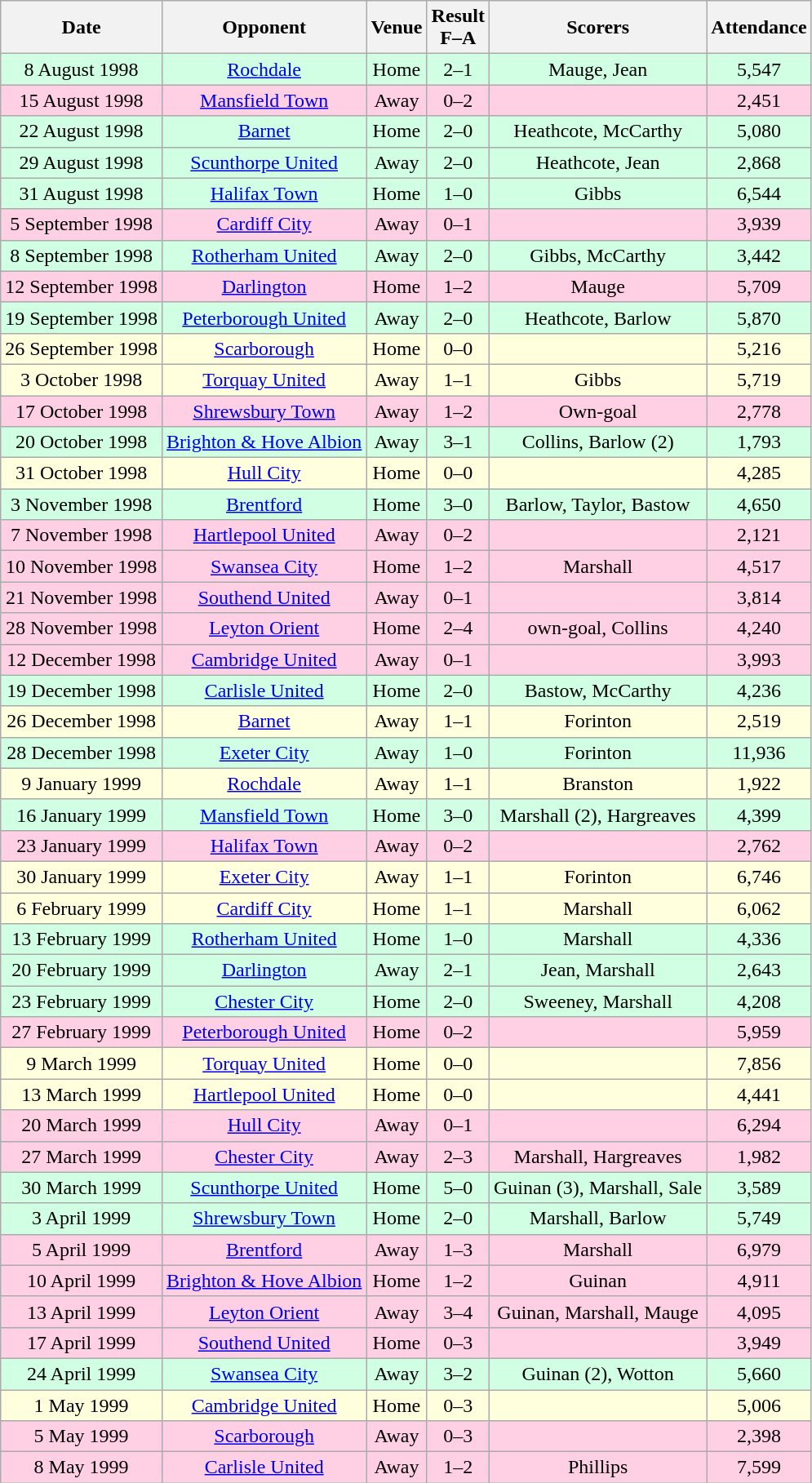<table class="wikitable sortable" style="text-align: center;">
<tr>
<th>Date</th>
<th>Opponent</th>
<th>Venue</th>
<th>Result<br>F–A</th>
<th class=unsortable>Scorers</th>
<th>Attendance</th>
</tr>
<tr style="background-color: #d0ffe3;">
<td>8 August 1998</td>
<td><a href='#'>Rochdale</a></td>
<td>Home</td>
<td>2–1</td>
<td>Mauge, Jean</td>
<td>5,547</td>
</tr>
<tr style="background-color: #ffd0e3;">
<td>15 August 1998</td>
<td><a href='#'>Mansfield Town</a></td>
<td>Away</td>
<td>0–2</td>
<td></td>
<td>2,451</td>
</tr>
<tr style="background-color: #d0ffe3;">
<td>22 August 1998</td>
<td><a href='#'>Barnet</a></td>
<td>Home</td>
<td>2–0</td>
<td>Heathcote, McCarthy</td>
<td>5,080</td>
</tr>
<tr style="background-color: #d0ffe3;">
<td>29 August 1998</td>
<td><a href='#'>Scunthorpe United</a></td>
<td>Away</td>
<td>2–0</td>
<td>Heathcote, Jean</td>
<td>2,868</td>
</tr>
<tr style="background-color: #d0ffe3;">
<td>31 August 1998</td>
<td><a href='#'>Halifax Town</a></td>
<td>Home</td>
<td>1–0</td>
<td>Gibbs</td>
<td>6,544</td>
</tr>
<tr style="background-color: #ffd0e3;">
<td>5 September 1998</td>
<td><a href='#'>Cardiff City</a></td>
<td>Away</td>
<td>0–1</td>
<td></td>
<td>3,939</td>
</tr>
<tr style="background-color: #d0ffe3;">
<td>8 September 1998</td>
<td><a href='#'>Rotherham United</a></td>
<td>Away</td>
<td>2–0</td>
<td>Gibbs, McCarthy</td>
<td>3,442</td>
</tr>
<tr style="background-color: #ffd0e3;">
<td>12 September 1998</td>
<td><a href='#'>Darlington</a></td>
<td>Home</td>
<td>1–2</td>
<td>Mauge</td>
<td>5,709</td>
</tr>
<tr style="background-color: #d0ffe3;">
<td>19 September 1998</td>
<td><a href='#'>Peterborough United</a></td>
<td>Away</td>
<td>2–0</td>
<td>Heathcote, Barlow</td>
<td>5,870</td>
</tr>
<tr style="background-color: #ffffdd;">
<td>26 September 1998</td>
<td><a href='#'>Scarborough</a></td>
<td>Home</td>
<td>0–0</td>
<td></td>
<td>5,216</td>
</tr>
<tr style="background-color: #ffffdd;">
<td>3 October 1998</td>
<td><a href='#'>Torquay United</a></td>
<td>Away</td>
<td>1–1</td>
<td>Gibbs</td>
<td>5,719</td>
</tr>
<tr style="background-color: #ffd0e3;">
<td>17 October 1998</td>
<td><a href='#'>Shrewsbury Town</a></td>
<td>Away</td>
<td>1–2</td>
<td>Own-goal</td>
<td>2,778</td>
</tr>
<tr style="background-color: #d0ffe3;">
<td>20 October 1998</td>
<td><a href='#'>Brighton & Hove Albion</a></td>
<td>Away</td>
<td>3–1</td>
<td>Collins, Barlow (2)</td>
<td>1,793</td>
</tr>
<tr style="background-color: #ffffdd;">
<td>31 October 1998</td>
<td><a href='#'>Hull City</a></td>
<td>Home</td>
<td>0–0</td>
<td></td>
<td>4,285</td>
</tr>
<tr style="background-color: #d0ffe3;">
<td>3 November 1998</td>
<td><a href='#'>Brentford</a></td>
<td>Home</td>
<td>3–0</td>
<td>Barlow, Taylor, Bastow</td>
<td>4,650</td>
</tr>
<tr style="background-color: #ffd0e3;">
<td>7 November 1998</td>
<td><a href='#'>Hartlepool United</a></td>
<td>Away</td>
<td>0–2</td>
<td></td>
<td>2,121</td>
</tr>
<tr style="background-color: #ffd0e3;">
<td>10 November 1998</td>
<td><a href='#'>Swansea City</a></td>
<td>Home</td>
<td>1–2</td>
<td>Marshall</td>
<td>4,517</td>
</tr>
<tr style="background-color: #ffd0e3;">
<td>21 November 1998</td>
<td><a href='#'>Southend United</a></td>
<td>Away</td>
<td>0–1</td>
<td></td>
<td>3,814</td>
</tr>
<tr style="background-color: #ffd0e3;">
<td>28 November 1998</td>
<td><a href='#'>Leyton Orient</a></td>
<td>Home</td>
<td>2–4</td>
<td>own-goal, Collins</td>
<td>4,240</td>
</tr>
<tr style="background-color: #ffd0e3;">
<td>12 December 1998</td>
<td><a href='#'>Cambridge United</a></td>
<td>Away</td>
<td>0–1</td>
<td></td>
<td>3,993</td>
</tr>
<tr style="background-color: #d0ffe3;">
<td>19 December 1998</td>
<td><a href='#'>Carlisle United</a></td>
<td>Home</td>
<td>2–0</td>
<td>Bastow, McCarthy</td>
<td>4,236</td>
</tr>
<tr style="background-color: #ffffdd;">
<td>26 December 1998</td>
<td><a href='#'>Barnet</a></td>
<td>Away</td>
<td>1–1</td>
<td>Forinton</td>
<td>2,519</td>
</tr>
<tr style="background-color: #d0ffe3;">
<td>28 December 1998</td>
<td><a href='#'>Exeter City</a></td>
<td>Away</td>
<td>1–0</td>
<td>Forinton</td>
<td>11,936</td>
</tr>
<tr style="background-color: #ffffdd;">
<td>9 January 1999</td>
<td><a href='#'>Rochdale</a></td>
<td>Away</td>
<td>1–1</td>
<td>Branston</td>
<td>1,922</td>
</tr>
<tr style="background-color: #d0ffe3;">
<td>16 January 1999</td>
<td><a href='#'>Mansfield Town</a></td>
<td>Home</td>
<td>3–0</td>
<td>Marshall (2), Hargreaves</td>
<td>4,399</td>
</tr>
<tr style="background-color: #ffd0e3;">
<td>23 January 1999</td>
<td><a href='#'>Halifax Town</a></td>
<td>Away</td>
<td>0–2</td>
<td></td>
<td>2,762</td>
</tr>
<tr style="background-color: #ffffdd;">
<td>30 January 1999</td>
<td><a href='#'>Exeter City</a></td>
<td>Away</td>
<td>1–1</td>
<td>Forinton</td>
<td>6,746</td>
</tr>
<tr style="background-color: #ffffdd;">
<td>6 February 1999</td>
<td><a href='#'>Cardiff City</a></td>
<td>Home</td>
<td>1–1</td>
<td>Marshall</td>
<td>6,062</td>
</tr>
<tr style="background-color: #d0ffe3;">
<td>13 February 1999</td>
<td><a href='#'>Rotherham United</a></td>
<td>Home</td>
<td>1–0</td>
<td>Marshall</td>
<td>4,336</td>
</tr>
<tr style="background-color: #d0ffe3;">
<td>20 February 1999</td>
<td><a href='#'>Darlington</a></td>
<td>Away</td>
<td>2–1</td>
<td>Jean, Marshall</td>
<td>2,643</td>
</tr>
<tr style="background-color: #d0ffe3;">
<td>23 February 1999</td>
<td><a href='#'>Chester City</a></td>
<td>Home</td>
<td>2–0</td>
<td>Sweeney, Marshall</td>
<td>4,208</td>
</tr>
<tr style="background-color: #ffd0e3;">
<td>27 February 1999</td>
<td><a href='#'>Peterborough United</a></td>
<td>Home</td>
<td>0–2</td>
<td></td>
<td>5,959</td>
</tr>
<tr style="background-color: #ffffdd;">
<td>9 March 1999</td>
<td><a href='#'>Torquay United</a></td>
<td>Home</td>
<td>0–0</td>
<td></td>
<td>7,856</td>
</tr>
<tr style="background-color: #ffffdd;">
<td>13 March 1999</td>
<td><a href='#'>Hartlepool United</a></td>
<td>Home</td>
<td>0–0</td>
<td></td>
<td>4,441</td>
</tr>
<tr style="background-color: #ffd0e3;">
<td>20 March 1999</td>
<td><a href='#'>Hull City</a></td>
<td>Away</td>
<td>0–1</td>
<td></td>
<td>6,294</td>
</tr>
<tr style="background-color: #ffd0e3;">
<td>27 March 1999</td>
<td><a href='#'>Chester City</a></td>
<td>Away</td>
<td>2–3</td>
<td>Marshall, Hargreaves</td>
<td>1,982</td>
</tr>
<tr style="background-color: #d0ffe3;">
<td>30 March 1999</td>
<td><a href='#'>Scunthorpe United</a></td>
<td>Home</td>
<td>5–0</td>
<td>Guinan (3), Marshall, Sale</td>
<td>3,589</td>
</tr>
<tr style="background-color: #d0ffe3;">
<td>3 April 1999</td>
<td><a href='#'>Shrewsbury Town</a></td>
<td>Home</td>
<td>2–0</td>
<td>Marshall, Barlow</td>
<td>5,749</td>
</tr>
<tr style="background-color: #ffd0e3;">
<td>5 April 1999</td>
<td><a href='#'>Brentford</a></td>
<td>Away</td>
<td>1–3</td>
<td>Marshall</td>
<td>6,979</td>
</tr>
<tr style="background-color: #ffd0e3;">
<td>10 April 1999</td>
<td><a href='#'>Brighton & Hove Albion</a></td>
<td>Home</td>
<td>1–2</td>
<td>Guinan</td>
<td>4,911</td>
</tr>
<tr style="background-color: #ffd0e3;">
<td>13 April 1999</td>
<td><a href='#'>Leyton Orient</a></td>
<td>Away</td>
<td>3–4</td>
<td>Guinan, Marshall, Mauge</td>
<td>4,095</td>
</tr>
<tr style="background-color: #ffd0e3;">
<td>17 April 1999</td>
<td><a href='#'>Southend United</a></td>
<td>Home</td>
<td>0–3</td>
<td></td>
<td>3,949</td>
</tr>
<tr style="background-color: #d0ffe3;">
<td>24 April 1999</td>
<td><a href='#'>Swansea City</a></td>
<td>Away</td>
<td>3–2</td>
<td>Guinan (2), Wotton</td>
<td>5,660</td>
</tr>
<tr style="background-color: #ffffdd;">
<td>1 May 1999</td>
<td><a href='#'>Cambridge United</a></td>
<td>Home</td>
<td>0–3</td>
<td></td>
<td>5,006</td>
</tr>
<tr style="background-color: #ffd0e3;">
<td>5 May 1999</td>
<td><a href='#'>Scarborough</a></td>
<td>Away</td>
<td>0–3</td>
<td></td>
<td>2,398</td>
</tr>
<tr style="background-color: #ffd0e3;">
<td>8 May 1999</td>
<td><a href='#'>Carlisle United</a></td>
<td>Away</td>
<td>1–2</td>
<td>Phillips</td>
<td>7,599</td>
</tr>
</table>
